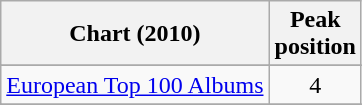<table class="wikitable sortable">
<tr>
<th>Chart (2010)</th>
<th>Peak<br>position</th>
</tr>
<tr>
</tr>
<tr>
</tr>
<tr>
</tr>
<tr>
</tr>
<tr>
</tr>
<tr>
</tr>
<tr>
<td><a href='#'>European Top 100 Albums</a></td>
<td style="text-align:center;">4</td>
</tr>
<tr>
</tr>
<tr>
</tr>
<tr>
</tr>
<tr>
</tr>
<tr>
</tr>
<tr>
</tr>
<tr>
</tr>
<tr>
</tr>
<tr>
</tr>
<tr>
</tr>
<tr>
</tr>
</table>
